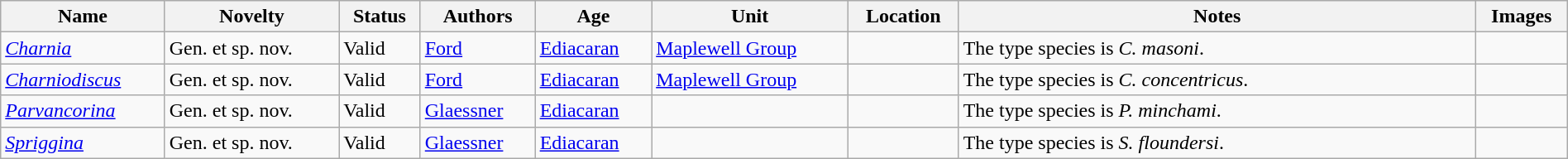<table class="wikitable sortable" align="center" width="100%">
<tr>
<th>Name</th>
<th>Novelty</th>
<th>Status</th>
<th>Authors</th>
<th>Age</th>
<th>Unit</th>
<th>Location</th>
<th width="33%" class="unsortable">Notes</th>
<th class="unsortable">Images</th>
</tr>
<tr>
<td><em><a href='#'>Charnia</a></em></td>
<td>Gen. et sp. nov.</td>
<td>Valid</td>
<td><a href='#'>Ford</a></td>
<td><a href='#'>Ediacaran</a></td>
<td><a href='#'>Maplewell Group</a></td>
<td></td>
<td>The type species is <em>C. masoni</em>.</td>
<td></td>
</tr>
<tr>
<td><em><a href='#'>Charniodiscus</a></em></td>
<td>Gen. et sp. nov.</td>
<td>Valid</td>
<td><a href='#'>Ford</a></td>
<td><a href='#'>Ediacaran</a></td>
<td><a href='#'>Maplewell Group</a></td>
<td></td>
<td>The type species is <em>C. concentricus</em>.</td>
<td></td>
</tr>
<tr>
<td><em><a href='#'>Parvancorina</a></em></td>
<td>Gen. et sp. nov.</td>
<td>Valid</td>
<td><a href='#'>Glaessner</a></td>
<td><a href='#'>Ediacaran</a></td>
<td></td>
<td></td>
<td>The type species is <em>P. minchami</em>.</td>
<td></td>
</tr>
<tr>
<td><em><a href='#'>Spriggina</a></em></td>
<td>Gen. et sp. nov.</td>
<td>Valid</td>
<td><a href='#'>Glaessner</a></td>
<td><a href='#'>Ediacaran</a></td>
<td></td>
<td></td>
<td>The type species is <em>S. floundersi</em>.</td>
<td></td>
</tr>
</table>
